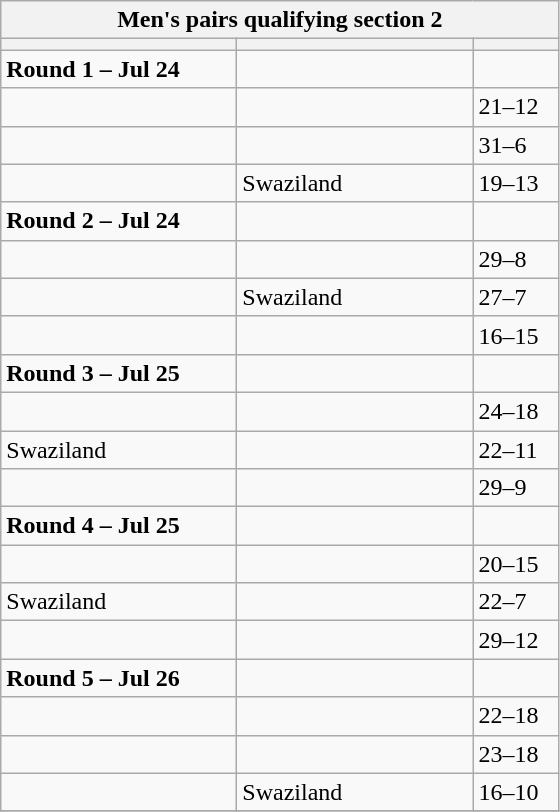<table class="wikitable">
<tr>
<th colspan="3">Men's pairs qualifying section 2</th>
</tr>
<tr>
<th width=150></th>
<th width=150></th>
<th width=50></th>
</tr>
<tr>
<td><strong>Round 1 – Jul 24</strong></td>
<td></td>
<td></td>
</tr>
<tr>
<td></td>
<td></td>
<td>21–12</td>
</tr>
<tr>
<td></td>
<td></td>
<td>31–6</td>
</tr>
<tr>
<td></td>
<td> Swaziland</td>
<td>19–13</td>
</tr>
<tr>
<td><strong>Round 2 – Jul 24</strong></td>
<td></td>
<td></td>
</tr>
<tr>
<td></td>
<td></td>
<td>29–8</td>
</tr>
<tr>
<td></td>
<td> Swaziland</td>
<td>27–7</td>
</tr>
<tr>
<td></td>
<td></td>
<td>16–15</td>
</tr>
<tr>
<td><strong>Round 3 – Jul 25</strong></td>
<td></td>
<td></td>
</tr>
<tr>
<td></td>
<td></td>
<td>24–18</td>
</tr>
<tr>
<td> Swaziland</td>
<td></td>
<td>22–11</td>
</tr>
<tr>
<td></td>
<td></td>
<td>29–9</td>
</tr>
<tr>
<td><strong>Round 4 – Jul 25</strong></td>
<td></td>
<td></td>
</tr>
<tr>
<td></td>
<td></td>
<td>20–15</td>
</tr>
<tr>
<td> Swaziland</td>
<td></td>
<td>22–7</td>
</tr>
<tr>
<td></td>
<td></td>
<td>29–12</td>
</tr>
<tr>
<td><strong>Round 5 – Jul 26</strong></td>
<td></td>
<td></td>
</tr>
<tr>
<td></td>
<td></td>
<td>22–18</td>
</tr>
<tr>
<td></td>
<td></td>
<td>23–18</td>
</tr>
<tr>
<td></td>
<td> Swaziland</td>
<td>16–10</td>
</tr>
<tr>
</tr>
</table>
